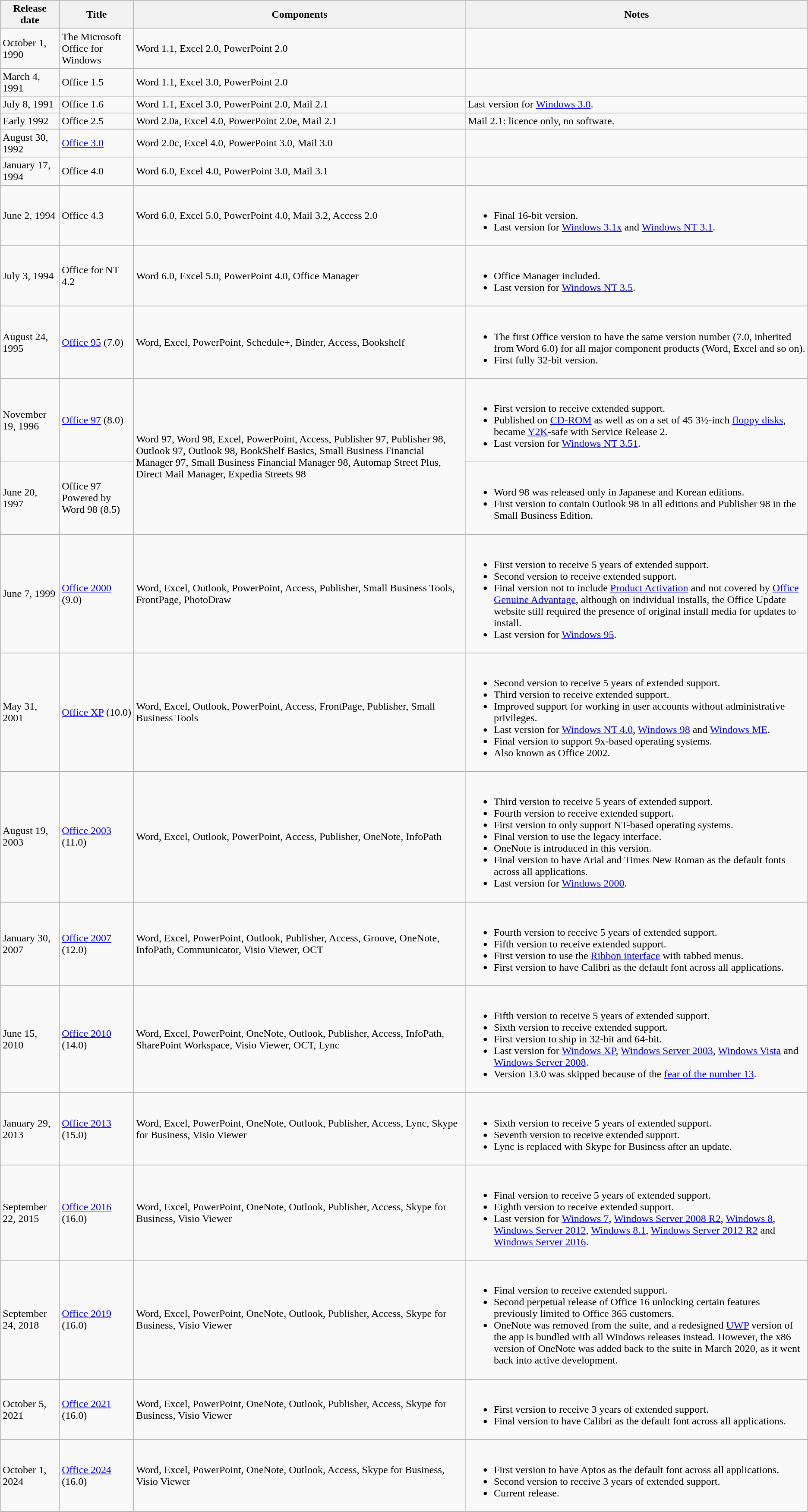<table class=wikitable>
<tr>
<th>Release date</th>
<th>Title</th>
<th>Components</th>
<th>Notes</th>
</tr>
<tr>
<td>October 1, 1990</td>
<td>The Microsoft Office for Windows</td>
<td>Word 1.1, Excel 2.0, PowerPoint 2.0</td>
<td></td>
</tr>
<tr>
<td>March 4, 1991</td>
<td>Office 1.5</td>
<td>Word 1.1, Excel 3.0, PowerPoint 2.0</td>
<td></td>
</tr>
<tr>
<td>July 8, 1991</td>
<td>Office 1.6</td>
<td>Word 1.1, Excel 3.0, PowerPoint 2.0, Mail 2.1</td>
<td>Last version for <a href='#'>Windows 3.0</a>.</td>
</tr>
<tr>
<td>Early 1992</td>
<td>Office 2.5</td>
<td>Word 2.0a, Excel 4.0, PowerPoint 2.0e, Mail 2.1</td>
<td>Mail 2.1: licence only, no software.</td>
</tr>
<tr>
<td>August 30, 1992</td>
<td><a href='#'>Office 3.0</a></td>
<td>Word 2.0c, Excel 4.0, PowerPoint 3.0, Mail 3.0</td>
<td></td>
</tr>
<tr>
<td>January 17, 1994</td>
<td>Office 4.0</td>
<td>Word 6.0, Excel 4.0, PowerPoint 3.0, Mail 3.1</td>
<td></td>
</tr>
<tr>
<td>June 2, 1994</td>
<td>Office 4.3</td>
<td>Word 6.0, Excel 5.0, PowerPoint 4.0, Mail 3.2, Access 2.0</td>
<td><br><ul><li>Final 16-bit version.</li><li>Last version for <a href='#'>Windows 3.1x</a> and <a href='#'>Windows NT 3.1</a>.</li></ul></td>
</tr>
<tr>
<td>July 3, 1994</td>
<td>Office for NT 4.2</td>
<td>Word 6.0, Excel 5.0, PowerPoint 4.0, Office Manager</td>
<td><br><ul><li>Office Manager included.</li><li>Last version for <a href='#'>Windows NT 3.5</a>.</li></ul></td>
</tr>
<tr>
<td>August 24, 1995</td>
<td><a href='#'>Office 95</a> (7.0)</td>
<td>Word, Excel, PowerPoint, Schedule+, Binder, Access, Bookshelf</td>
<td><br><ul><li>The first Office version to have  the same version number (7.0, inherited from Word 6.0) for all major component products (Word, Excel and so on).</li><li>First fully 32-bit version.</li></ul></td>
</tr>
<tr>
<td>November 19, 1996</td>
<td><a href='#'>Office 97</a> (8.0)</td>
<td rowspan="2">Word 97, Word 98, Excel, PowerPoint, Access, Publisher 97, Publisher 98, Outlook 97, Outlook 98, BookShelf Basics, Small Business Financial Manager 97, Small Business Financial Manager 98, Automap Street Plus, Direct Mail Manager, Expedia Streets 98</td>
<td><br><ul><li>First version to receive extended support.</li><li>Published on <a href='#'>CD-ROM</a> as well as on a set of 45 3½-inch <a href='#'>floppy disks</a>, became <a href='#'>Y2K</a>-safe with Service Release 2.</li><li>Last version for <a href='#'>Windows NT 3.51</a>.</li></ul></td>
</tr>
<tr>
<td>June 20, 1997</td>
<td>Office 97 Powered by Word 98 (8.5)</td>
<td><br><ul><li>Word 98 was released only in Japanese and Korean editions.</li><li>First version to contain Outlook 98 in all editions and Publisher 98 in the Small Business Edition.</li></ul></td>
</tr>
<tr>
<td>June 7, 1999</td>
<td><a href='#'>Office 2000</a> (9.0)</td>
<td>Word, Excel, Outlook, PowerPoint, Access, Publisher, Small Business Tools, FrontPage, PhotoDraw</td>
<td><br><ul><li>First version to receive 5 years of extended support.</li><li>Second version to receive extended support.</li><li>Final version not to include <a href='#'>Product Activation</a> and not covered by <a href='#'>Office Genuine Advantage</a>, although on individual installs, the Office Update website still required the presence of original install media for updates to install.</li><li>Last version for <a href='#'>Windows 95</a>.</li></ul></td>
</tr>
<tr>
<td>May 31, 2001</td>
<td><a href='#'>Office XP</a> (10.0)</td>
<td>Word, Excel, Outlook, PowerPoint, Access, FrontPage, Publisher, Small Business Tools</td>
<td><br><ul><li>Second version to receive 5 years of extended support.</li><li>Third version to receive extended support.</li><li>Improved support for working in user accounts without administrative privileges.</li><li>Last version for <a href='#'>Windows NT 4.0</a>, <a href='#'>Windows 98</a> and <a href='#'>Windows ME</a>.</li><li>Final version to support 9x-based operating systems.</li><li>Also known as Office 2002.</li></ul></td>
</tr>
<tr>
<td>August 19, 2003</td>
<td><a href='#'>Office 2003</a> (11.0)</td>
<td>Word, Excel, Outlook, PowerPoint, Access, Publisher, OneNote, InfoPath</td>
<td><br><ul><li>Third version to receive 5 years of extended support.</li><li>Fourth version to receive extended support.</li><li>First version to only support NT-based operating systems.</li><li>Final version to use the legacy interface.</li><li>OneNote is introduced in this version.</li><li>Final version to have Arial and Times New Roman as the default fonts across all applications.</li><li>Last version for <a href='#'>Windows 2000</a>.</li></ul></td>
</tr>
<tr>
<td>January 30, 2007</td>
<td><a href='#'>Office 2007</a> (12.0)</td>
<td>Word, Excel, PowerPoint, Outlook, Publisher, Access, Groove, OneNote, InfoPath, Communicator, Visio Viewer, OCT</td>
<td><br><ul><li>Fourth version to receive 5 years of extended support.</li><li>Fifth version to receive extended support.</li><li>First version to use the <a href='#'>Ribbon interface</a> with tabbed menus.</li><li>First version to have Calibri as the default font across all applications.</li></ul></td>
</tr>
<tr>
<td>June 15, 2010</td>
<td><a href='#'>Office 2010</a> (14.0)</td>
<td>Word, Excel, PowerPoint, OneNote, Outlook, Publisher, Access, InfoPath, SharePoint Workspace, Visio Viewer, OCT, Lync</td>
<td><br><ul><li>Fifth version to receive 5 years of extended support.</li><li>Sixth version to receive extended support.</li><li>First version to ship in 32-bit and 64-bit.</li><li>Last version for <a href='#'>Windows XP</a>, <a href='#'>Windows Server 2003</a>, <a href='#'>Windows Vista</a> and <a href='#'>Windows Server 2008</a>.</li><li>Version 13.0 was skipped because of the <a href='#'>fear of the number 13</a>.</li></ul></td>
</tr>
<tr>
<td>January 29, 2013</td>
<td><a href='#'>Office 2013</a> (15.0)</td>
<td>Word, Excel, PowerPoint, OneNote, Outlook, Publisher, Access, Lync, Skype for Business, Visio Viewer</td>
<td><br><ul><li>Sixth version to receive 5 years of extended support.</li><li>Seventh version to receive extended support.</li><li>Lync is replaced with Skype for Business after an update.</li></ul></td>
</tr>
<tr>
<td>September 22, 2015</td>
<td><a href='#'>Office 2016</a> (16.0)</td>
<td>Word, Excel, PowerPoint, OneNote, Outlook, Publisher, Access, Skype for Business, Visio Viewer</td>
<td><br><ul><li>Final version to receive 5 years of extended support.</li><li>Eighth version to receive extended support.</li><li>Last version for <a href='#'>Windows 7</a>, <a href='#'>Windows Server 2008 R2</a>, <a href='#'>Windows 8</a>, <a href='#'>Windows Server 2012</a>, <a href='#'>Windows 8.1</a>, <a href='#'>Windows Server 2012 R2</a> and <a href='#'>Windows Server 2016</a>.</li></ul></td>
</tr>
<tr>
<td>September 24, 2018</td>
<td><a href='#'>Office 2019</a> (16.0)</td>
<td>Word, Excel, PowerPoint, OneNote, Outlook, Publisher, Access, Skype for Business, Visio Viewer</td>
<td><br><ul><li>Final version to receive extended support.</li><li>Second perpetual release of Office 16 unlocking certain features previously limited to Office 365 customers.</li><li>OneNote was removed from the suite, and a redesigned <a href='#'>UWP</a> version of the app is bundled with all Windows releases instead. However,  the x86 version of OneNote was added back to the suite in March 2020, as it went back into active development.</li></ul></td>
</tr>
<tr>
<td>October 5, 2021</td>
<td><a href='#'>Office 2021</a> (16.0)</td>
<td>Word, Excel, PowerPoint, OneNote, Outlook, Publisher, Access, Skype for Business, Visio Viewer</td>
<td><br><ul><li>First version to receive 3 years of extended support.</li><li>Final version to have Calibri as the default font across all applications.</li></ul></td>
</tr>
<tr>
<td>October 1, 2024</td>
<td><a href='#'>Office 2024</a> (16.0)</td>
<td>Word, Excel, PowerPoint, OneNote, Outlook, Access, Skype for Business, Visio Viewer</td>
<td><br><ul><li>First version to have Aptos as the default font across all applications.</li><li>Second version to receive 3 years of extended support.</li><li>Current release.</li></ul></td>
</tr>
</table>
